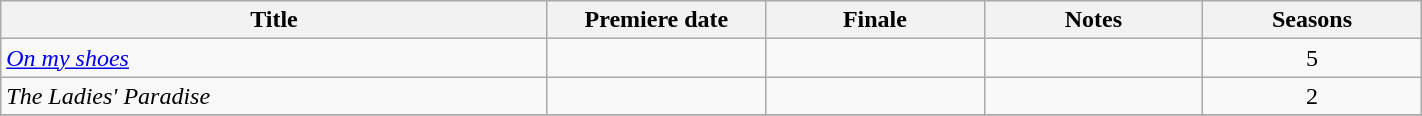<table class="wikitable plainrowheaders sortable" style="width:75%;text-align:center;">
<tr>
<th scope="col" style="width:25%;">Title</th>
<th scope="col" style="width:10%;">Premiere date</th>
<th scope="col" style="width:10%;">Finale</th>
<th scope="col" style="width:10%;">Notes</th>
<th scope="col" style="width:10%;">Seasons</th>
</tr>
<tr>
<td scope="row" style="text-align:left;"><em><a href='#'>On my shoes</a></em></td>
<td></td>
<td></td>
<td></td>
<td>5</td>
</tr>
<tr>
<td scope="row" style="text-align:left;"><em>The Ladies' Paradise</em></td>
<td></td>
<td></td>
<td></td>
<td>2</td>
</tr>
<tr>
</tr>
</table>
